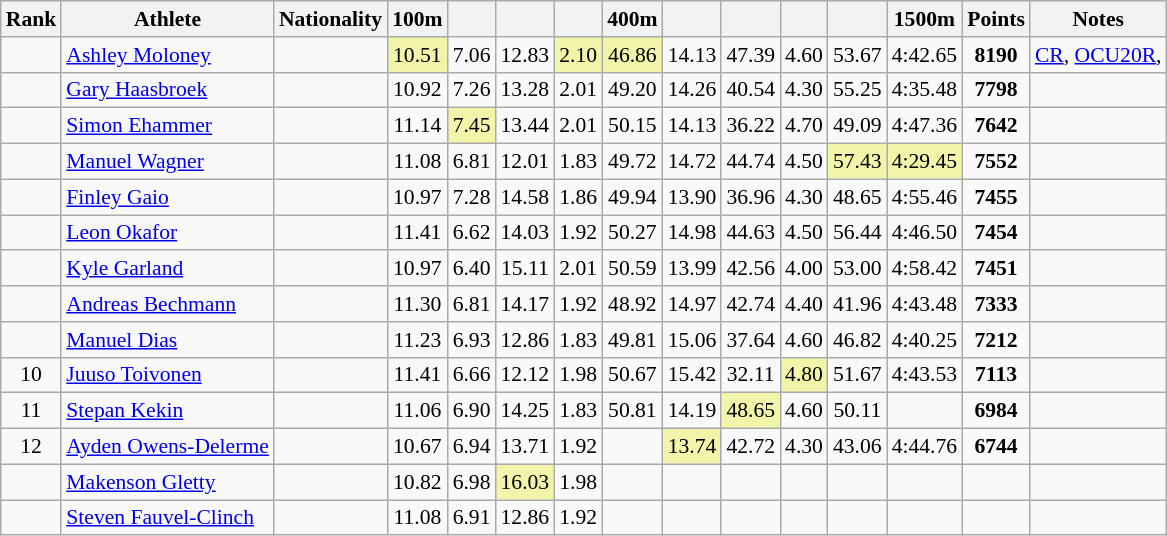<table class="wikitable sortable" style=" text-align:center; font-size:90%;">
<tr>
<th>Rank</th>
<th>Athlete</th>
<th>Nationality</th>
<th>100m</th>
<th></th>
<th></th>
<th></th>
<th>400m</th>
<th></th>
<th></th>
<th></th>
<th></th>
<th>1500m</th>
<th>Points</th>
<th>Notes</th>
</tr>
<tr>
<td></td>
<td align="left"><a href='#'>Ashley Moloney</a></td>
<td align=left></td>
<td bgcolor=f2f5a9>10.51<br></td>
<td>7.06</td>
<td>12.83</td>
<td bgcolor=f2f5a9>2.10</td>
<td bgcolor=f2f5a9>46.86<br></td>
<td>14.13</td>
<td>47.39</td>
<td>4.60</td>
<td>53.67</td>
<td>4:42.65</td>
<td><strong>8190</strong></td>
<td><a href='#'>CR</a>, <a href='#'>OCU20R</a>, </td>
</tr>
<tr>
<td></td>
<td align="left"><a href='#'>Gary Haasbroek</a></td>
<td align=left></td>
<td>10.92</td>
<td>7.26</td>
<td>13.28</td>
<td>2.01</td>
<td>49.20</td>
<td>14.26</td>
<td>40.54</td>
<td>4.30</td>
<td>55.25</td>
<td>4:35.48</td>
<td><strong>7798</strong></td>
<td></td>
</tr>
<tr>
<td></td>
<td align="left"><a href='#'>Simon Ehammer</a></td>
<td align=left></td>
<td>11.14</td>
<td bgcolor=f2f5a9>7.45</td>
<td>13.44</td>
<td>2.01</td>
<td>50.15</td>
<td>14.13</td>
<td>36.22</td>
<td>4.70</td>
<td>49.09</td>
<td>4:47.36</td>
<td><strong>7642</strong></td>
<td></td>
</tr>
<tr>
<td></td>
<td align="left"><a href='#'>Manuel Wagner</a></td>
<td align="left"></td>
<td>11.08</td>
<td>6.81</td>
<td>12.01</td>
<td>1.83</td>
<td>49.72</td>
<td>14.72</td>
<td>44.74</td>
<td>4.50</td>
<td bgcolor="f2f5a9">57.43</td>
<td bgcolor="f2f5a9">4:29.45</td>
<td><strong>7552</strong></td>
<td></td>
</tr>
<tr>
<td></td>
<td align="left"><a href='#'>Finley Gaio</a></td>
<td align="left"></td>
<td>10.97</td>
<td>7.28</td>
<td>14.58</td>
<td>1.86</td>
<td>49.94</td>
<td>13.90</td>
<td>36.96</td>
<td>4.30</td>
<td>48.65</td>
<td>4:55.46</td>
<td><strong>7455</strong></td>
<td></td>
</tr>
<tr>
<td></td>
<td align="left"><a href='#'>Leon Okafor</a></td>
<td align="left"></td>
<td>11.41</td>
<td>6.62</td>
<td>14.03</td>
<td>1.92</td>
<td>50.27</td>
<td>14.98</td>
<td>44.63</td>
<td>4.50</td>
<td>56.44</td>
<td>4:46.50</td>
<td><strong>7454</strong></td>
<td></td>
</tr>
<tr>
<td></td>
<td align="left"><a href='#'>Kyle Garland</a></td>
<td align="left"></td>
<td>10.97</td>
<td>6.40</td>
<td>15.11</td>
<td>2.01</td>
<td>50.59</td>
<td>13.99</td>
<td>42.56</td>
<td>4.00</td>
<td>53.00</td>
<td>4:58.42</td>
<td><strong>7451</strong></td>
<td></td>
</tr>
<tr>
<td></td>
<td align="left"><a href='#'>Andreas Bechmann</a></td>
<td align="left"></td>
<td>11.30</td>
<td>6.81</td>
<td>14.17</td>
<td>1.92</td>
<td>48.92</td>
<td>14.97</td>
<td>42.74</td>
<td>4.40</td>
<td>41.96</td>
<td>4:43.48</td>
<td><strong>7333</strong></td>
<td></td>
</tr>
<tr>
<td></td>
<td align="left"><a href='#'>Manuel Dias</a></td>
<td align="left"></td>
<td>11.23</td>
<td>6.93</td>
<td>12.86</td>
<td>1.83</td>
<td>49.81</td>
<td>15.06</td>
<td>37.64</td>
<td>4.60</td>
<td>46.82</td>
<td>4:40.25</td>
<td><strong>7212</strong></td>
<td></td>
</tr>
<tr>
<td>10</td>
<td align="left"><a href='#'>Juuso Toivonen</a></td>
<td align="left"></td>
<td>11.41</td>
<td>6.66</td>
<td>12.12</td>
<td>1.98</td>
<td>50.67</td>
<td>15.42</td>
<td>32.11</td>
<td bgcolor="f2f5a9">4.80</td>
<td>51.67</td>
<td>4:43.53</td>
<td><strong>7113</strong></td>
<td></td>
</tr>
<tr>
<td>11</td>
<td align="left"><a href='#'>Stepan Kekin</a></td>
<td align="left"></td>
<td>11.06</td>
<td>6.90</td>
<td>14.25</td>
<td>1.83</td>
<td>50.81</td>
<td>14.19</td>
<td bgcolor="f2f5a9">48.65</td>
<td>4.60</td>
<td>50.11</td>
<td></td>
<td><strong>6984</strong></td>
<td></td>
</tr>
<tr>
<td>12</td>
<td align="left"><a href='#'>Ayden Owens-Delerme</a></td>
<td align=left></td>
<td>10.67</td>
<td>6.94</td>
<td>13.71</td>
<td>1.92</td>
<td></td>
<td bgcolor="f2f5a9">13.74</td>
<td>42.72</td>
<td>4.30</td>
<td>43.06</td>
<td>4:44.76</td>
<td><strong>6744</strong></td>
<td></td>
</tr>
<tr>
<td></td>
<td align=left><a href='#'>Makenson Gletty</a></td>
<td align=left></td>
<td>10.82</td>
<td>6.98</td>
<td bgcolor=f2f5a9>16.03</td>
<td>1.98</td>
<td></td>
<td></td>
<td></td>
<td></td>
<td></td>
<td></td>
<td></td>
<td></td>
</tr>
<tr>
<td></td>
<td align=left><a href='#'>Steven Fauvel-Clinch</a></td>
<td align=left></td>
<td>11.08</td>
<td>6.91</td>
<td>12.86</td>
<td>1.92</td>
<td></td>
<td></td>
<td></td>
<td></td>
<td></td>
<td></td>
<td></td>
<td></td>
</tr>
</table>
